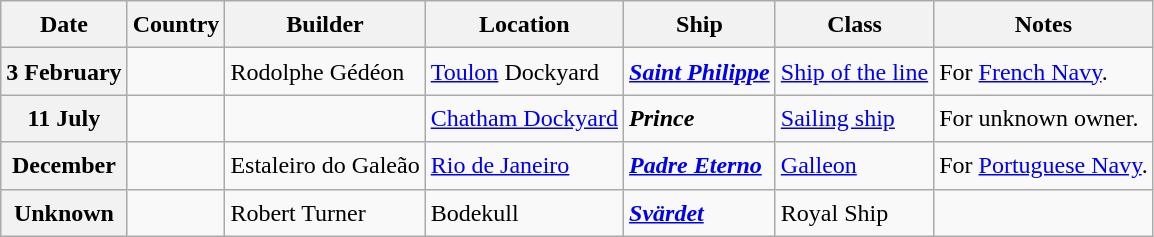<table class="wikitable sortable" style="font-size:1.00em; line-height:1.5em;">
<tr>
<th>Date</th>
<th>Country</th>
<th>Builder</th>
<th>Location</th>
<th>Ship</th>
<th>Class</th>
<th>Notes</th>
</tr>
<tr>
<th>3 February</th>
<td></td>
<td>Rodolphe Gédéon</td>
<td><a href='#'>Toulon</a> Dockyard</td>
<td><strong><em><a href='#'>Saint Philippe</a></em></strong></td>
<td><a href='#'>Ship of the line</a></td>
<td>For <a href='#'>French Navy</a>.</td>
</tr>
<tr ---->
<th>11 July</th>
<td></td>
<td></td>
<td><a href='#'>Chatham Dockyard</a></td>
<td><strong><em>Prince</em></strong></td>
<td><a href='#'>Sailing ship</a></td>
<td>For unknown owner.</td>
</tr>
<tr>
<th>December</th>
<td></td>
<td>Estaleiro do Galeão</td>
<td><a href='#'>Rio de Janeiro</a></td>
<td><strong><em><a href='#'>Padre Eterno</a></em></strong></td>
<td><a href='#'>Galleon</a></td>
<td>For <a href='#'>Portuguese Navy</a>.</td>
</tr>
<tr>
<th>Unknown</th>
<td></td>
<td>Robert Turner</td>
<td>Bodekull</td>
<td><strong><em><a href='#'>Svärdet</a></em></strong></td>
<td>Royal Ship</td>
<td></td>
</tr>
</table>
